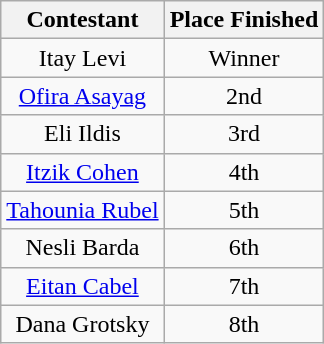<table class="wikitable" style="text-align:center">
<tr>
<th>Contestant</th>
<th>Place Finished</th>
</tr>
<tr>
<td>Itay Levi</td>
<td>Winner</td>
</tr>
<tr>
<td><a href='#'>Ofira Asayag</a></td>
<td>2nd</td>
</tr>
<tr>
<td>Eli Ildis</td>
<td>3rd</td>
</tr>
<tr>
<td><a href='#'>Itzik Cohen</a></td>
<td>4th</td>
</tr>
<tr>
<td><a href='#'>Tahounia Rubel</a></td>
<td>5th</td>
</tr>
<tr>
<td>Nesli Barda</td>
<td>6th</td>
</tr>
<tr>
<td><a href='#'>Eitan Cabel</a></td>
<td>7th</td>
</tr>
<tr>
<td>Dana Grotsky</td>
<td>8th</td>
</tr>
</table>
